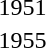<table>
<tr>
<td>1951</td>
<td></td>
<td></td>
<td></td>
</tr>
<tr>
<td>1955</td>
<td></td>
<td></td>
<td></td>
</tr>
</table>
